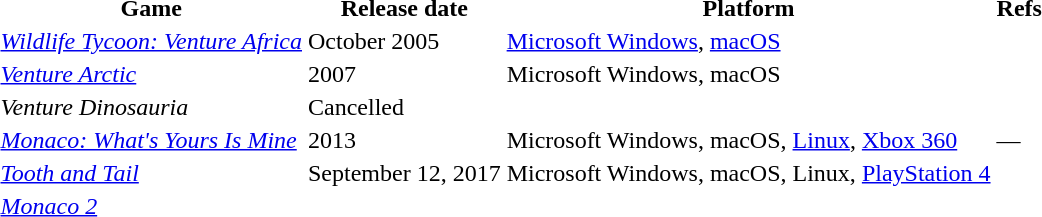<table>
<tr>
<th>Game</th>
<th>Release date</th>
<th>Platform</th>
<th>Refs</th>
</tr>
<tr>
<td><em><a href='#'>Wildlife Tycoon: Venture Africa</a></em></td>
<td>October 2005</td>
<td><a href='#'>Microsoft Windows</a>, <a href='#'>macOS</a></td>
<td></td>
</tr>
<tr>
<td><em><a href='#'>Venture Arctic</a></em></td>
<td>2007</td>
<td>Microsoft Windows, macOS</td>
<td></td>
</tr>
<tr>
<td><em>Venture Dinosauria</em></td>
<td colspan="2"><div>Cancelled</div></td>
<td></td>
</tr>
<tr>
<td><em><a href='#'>Monaco: What's Yours Is Mine</a></em></td>
<td>2013</td>
<td>Microsoft Windows, macOS, <a href='#'>Linux</a>, <a href='#'>Xbox 360</a></td>
<td>—</td>
</tr>
<tr>
<td><em><a href='#'>Tooth and Tail</a></em></td>
<td>September 12, 2017</td>
<td>Microsoft Windows, macOS, Linux, <a href='#'>PlayStation 4</a></td>
<td></td>
</tr>
<tr>
<td><em><a href='#'>Monaco 2</a></em></td>
<td></td>
<td></td>
<td></td>
</tr>
</table>
